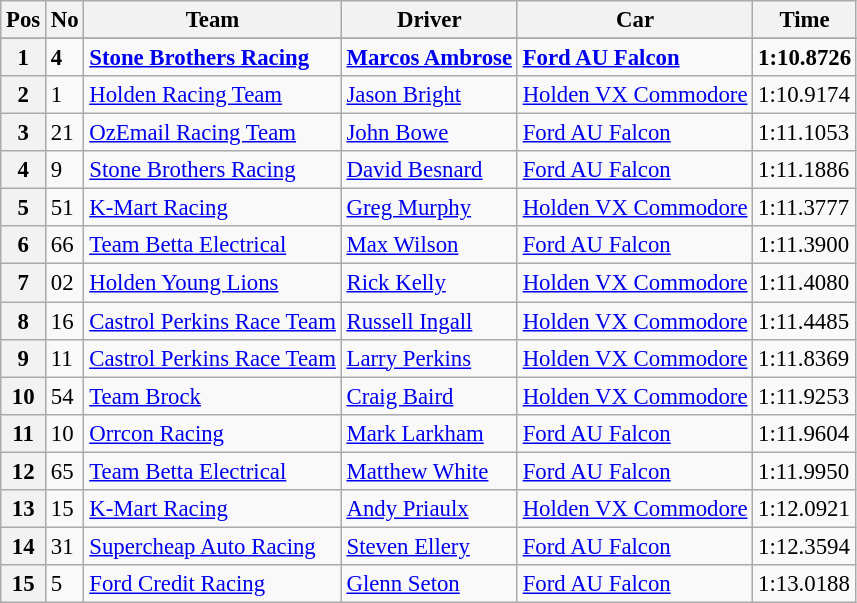<table class="wikitable" style="font-size: 95%;">
<tr>
<th>Pos</th>
<th>No</th>
<th>Team</th>
<th>Driver</th>
<th>Car</th>
<th>Time</th>
</tr>
<tr>
</tr>
<tr style="font-weight:bold">
<th>1</th>
<td>4</td>
<td><a href='#'>Stone Brothers Racing</a></td>
<td> <a href='#'>Marcos Ambrose</a></td>
<td><a href='#'>Ford AU Falcon</a></td>
<td>1:10.8726</td>
</tr>
<tr>
<th>2</th>
<td>1</td>
<td><a href='#'>Holden Racing Team</a></td>
<td> <a href='#'>Jason Bright</a></td>
<td><a href='#'>Holden VX Commodore</a></td>
<td>1:10.9174</td>
</tr>
<tr>
<th>3</th>
<td>21</td>
<td><a href='#'>OzEmail Racing Team</a></td>
<td> <a href='#'>John Bowe</a></td>
<td><a href='#'>Ford AU Falcon</a></td>
<td>1:11.1053</td>
</tr>
<tr>
<th>4</th>
<td>9</td>
<td><a href='#'>Stone Brothers Racing</a></td>
<td> <a href='#'>David Besnard</a></td>
<td><a href='#'>Ford AU Falcon</a></td>
<td>1:11.1886</td>
</tr>
<tr>
<th>5</th>
<td>51</td>
<td><a href='#'>K-Mart Racing</a></td>
<td> <a href='#'>Greg Murphy</a></td>
<td><a href='#'>Holden VX Commodore</a></td>
<td>1:11.3777</td>
</tr>
<tr>
<th>6</th>
<td>66</td>
<td><a href='#'>Team Betta Electrical</a></td>
<td> <a href='#'>Max Wilson</a></td>
<td><a href='#'>Ford AU Falcon</a></td>
<td>1:11.3900</td>
</tr>
<tr>
<th>7</th>
<td>02</td>
<td><a href='#'>Holden Young Lions</a></td>
<td> <a href='#'>Rick Kelly</a></td>
<td><a href='#'>Holden VX Commodore</a></td>
<td>1:11.4080</td>
</tr>
<tr>
<th>8</th>
<td>16</td>
<td><a href='#'>Castrol Perkins Race Team</a></td>
<td> <a href='#'>Russell Ingall</a></td>
<td><a href='#'>Holden VX Commodore</a></td>
<td>1:11.4485</td>
</tr>
<tr>
<th>9</th>
<td>11</td>
<td><a href='#'>Castrol Perkins Race Team</a></td>
<td> <a href='#'>Larry Perkins</a></td>
<td><a href='#'>Holden VX Commodore</a></td>
<td>1:11.8369</td>
</tr>
<tr>
<th>10</th>
<td>54</td>
<td><a href='#'>Team Brock</a></td>
<td> <a href='#'>Craig Baird</a></td>
<td><a href='#'>Holden VX Commodore</a></td>
<td>1:11.9253</td>
</tr>
<tr>
<th>11</th>
<td>10</td>
<td><a href='#'>Orrcon Racing</a></td>
<td> <a href='#'>Mark Larkham</a></td>
<td><a href='#'>Ford AU Falcon</a></td>
<td>1:11.9604</td>
</tr>
<tr>
<th>12</th>
<td>65</td>
<td><a href='#'>Team Betta Electrical</a></td>
<td> <a href='#'>Matthew White</a></td>
<td><a href='#'>Ford AU Falcon</a></td>
<td>1:11.9950</td>
</tr>
<tr>
<th>13</th>
<td>15</td>
<td><a href='#'>K-Mart Racing</a></td>
<td> <a href='#'>Andy Priaulx</a></td>
<td><a href='#'>Holden VX Commodore</a></td>
<td>1:12.0921</td>
</tr>
<tr>
<th>14</th>
<td>31</td>
<td><a href='#'>Supercheap Auto Racing</a></td>
<td> <a href='#'>Steven Ellery</a></td>
<td><a href='#'>Ford AU Falcon</a></td>
<td>1:12.3594</td>
</tr>
<tr>
<th>15</th>
<td>5</td>
<td><a href='#'>Ford Credit Racing</a></td>
<td> <a href='#'>Glenn Seton</a></td>
<td><a href='#'>Ford AU Falcon</a></td>
<td>1:13.0188</td>
</tr>
</table>
